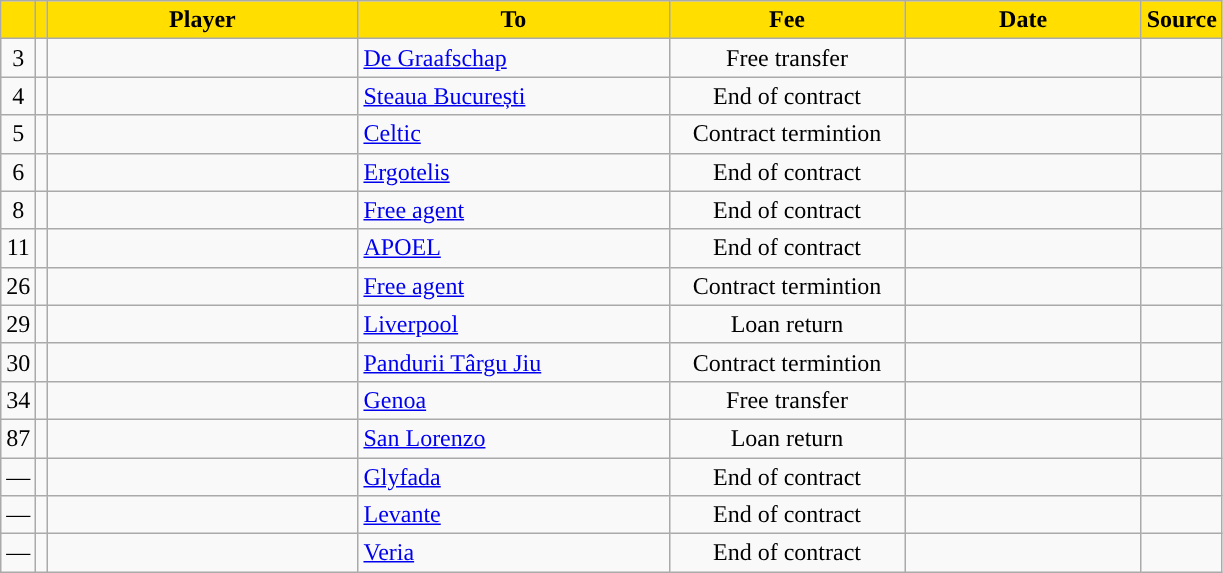<table class="wikitable sortable">
<tr>
<th style="background:#FFDE00"></th>
<th style="background:#FFDE00"></th>
<th width=200 style="background:#FFDE00">Player</th>
<th width=200 style="background:#FFDE00">To</th>
<th width=150 style="background:#FFDE00">Fee</th>
<th width=150 style="background:#FFDE00">Date</th>
<th style="background:#FFDE00">Source</th>
</tr>
<tr>
<td align=center>3</td>
<td align=center></td>
<td></td>
<td> <a href='#'>De Graafschap</a></td>
<td align=center>Free transfer</td>
<td align=center></td>
<td align=center></td>
</tr>
<tr>
<td align=center>4</td>
<td align=center></td>
<td></td>
<td> <a href='#'>Steaua București</a></td>
<td align=center>End of contract</td>
<td align=center></td>
<td align=center></td>
</tr>
<tr>
<td align=center>5</td>
<td align=center></td>
<td></td>
<td> <a href='#'>Celtic</a></td>
<td align=center>Contract termintion</td>
<td align=center></td>
<td align=center></td>
</tr>
<tr>
<td align=center>6</td>
<td align=center></td>
<td></td>
<td> <a href='#'>Ergotelis</a></td>
<td align=center>End of contract</td>
<td align=center></td>
<td align=center></td>
</tr>
<tr>
<td align=center>8</td>
<td align=center></td>
<td></td>
<td><a href='#'>Free agent</a></td>
<td align=center>End of contract</td>
<td align=center></td>
<td align=center></td>
</tr>
<tr>
<td align=center>11</td>
<td align=center></td>
<td></td>
<td> <a href='#'>APOEL</a></td>
<td align=center>End of contract</td>
<td align=center></td>
<td align=center></td>
</tr>
<tr>
<td align=center>26</td>
<td align=center></td>
<td></td>
<td><a href='#'>Free agent</a></td>
<td align=center>Contract termintion</td>
<td align=center></td>
<td align=center></td>
</tr>
<tr>
<td align=center>29</td>
<td align=center></td>
<td></td>
<td> <a href='#'>Liverpool</a></td>
<td align=center>Loan return</td>
<td align=center></td>
<td align=center></td>
</tr>
<tr>
<td align=center>30</td>
<td align=center></td>
<td></td>
<td> <a href='#'>Pandurii Târgu Jiu</a></td>
<td align=center>Contract termintion</td>
<td align=center></td>
<td align=center></td>
</tr>
<tr>
<td align=center>34</td>
<td align=center></td>
<td></td>
<td> <a href='#'>Genoa</a></td>
<td align=center>Free transfer</td>
<td align=center></td>
<td align=center></td>
</tr>
<tr>
<td align=center>87</td>
<td align=center></td>
<td></td>
<td> <a href='#'>San Lorenzo</a></td>
<td align=center>Loan return</td>
<td align=center></td>
<td align=center></td>
</tr>
<tr>
<td align=center>—</td>
<td align=center></td>
<td></td>
<td> <a href='#'>Glyfada</a></td>
<td align=center>End of contract</td>
<td align=center></td>
<td align=center></td>
</tr>
<tr>
<td align=center>—</td>
<td align=center></td>
<td></td>
<td> <a href='#'>Levante</a></td>
<td align=center>End of contract</td>
<td align=center></td>
<td align=center></td>
</tr>
<tr>
<td align=center>—</td>
<td align=center></td>
<td></td>
<td> <a href='#'>Veria</a></td>
<td align=center>End of contract</td>
<td align=center></td>
<td align=center></td>
</tr>
</table>
